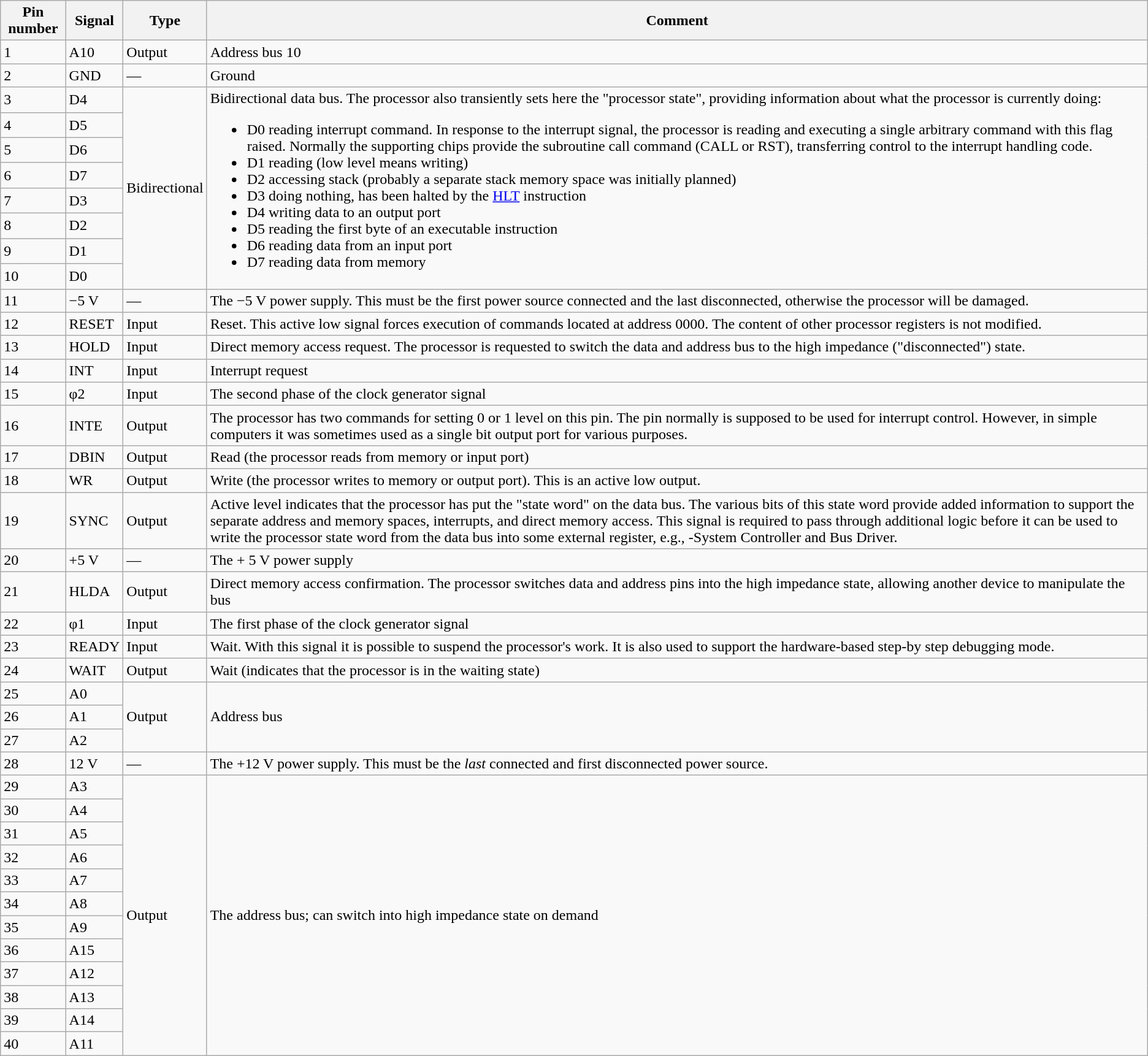<table class="wikitable">
<tr>
<th>Pin number</th>
<th>Signal</th>
<th>Type</th>
<th>Comment</th>
</tr>
<tr>
<td>1</td>
<td>A10</td>
<td>Output</td>
<td>Address bus 10</td>
</tr>
<tr>
<td>2</td>
<td>GND</td>
<td>—</td>
<td>Ground</td>
</tr>
<tr>
<td>3</td>
<td>D4</td>
<td rowspan="8">Bidirectional</td>
<td rowspan="8">Bidirectional data bus. The processor also transiently sets here the "processor state", providing information about what the processor is currently doing:<br><ul><li>D0 reading interrupt command. In response to the interrupt signal, the processor is reading and executing a single arbitrary command with this flag raised. Normally the supporting chips provide the subroutine call command (CALL or RST), transferring control to the interrupt handling code.</li><li>D1 reading (low level means writing)</li><li>D2 accessing stack (probably a separate stack memory space was initially planned)</li><li>D3 doing nothing, has been halted by the <a href='#'>HLT</a> instruction</li><li>D4 writing data to an output port</li><li>D5 reading the first byte of an executable instruction</li><li>D6 reading data from an input port</li><li>D7 reading data from memory</li></ul></td>
</tr>
<tr>
<td>4</td>
<td>D5</td>
</tr>
<tr>
<td>5</td>
<td>D6</td>
</tr>
<tr>
<td>6</td>
<td>D7</td>
</tr>
<tr>
<td>7</td>
<td>D3</td>
</tr>
<tr>
<td>8</td>
<td>D2</td>
</tr>
<tr>
<td>9</td>
<td>D1</td>
</tr>
<tr>
<td>10</td>
<td>D0</td>
</tr>
<tr>
<td>11</td>
<td>−5 V</td>
<td>—</td>
<td>The −5 V power supply. This must be the first power source connected and the last disconnected, otherwise the processor will be damaged.</td>
</tr>
<tr>
<td>12</td>
<td>RESET</td>
<td>Input</td>
<td>Reset. This active low signal forces execution of commands located at address 0000. The content of other processor registers is not modified.</td>
</tr>
<tr>
<td>13</td>
<td>HOLD</td>
<td>Input</td>
<td>Direct memory access request. The processor is requested to switch the data and address bus to the high impedance ("disconnected") state.</td>
</tr>
<tr>
<td>14</td>
<td>INT</td>
<td>Input</td>
<td>Interrupt request</td>
</tr>
<tr>
<td>15</td>
<td>φ2</td>
<td>Input</td>
<td>The second phase of the clock generator signal</td>
</tr>
<tr>
<td>16</td>
<td>INTE</td>
<td>Output</td>
<td>The processor has two commands for setting 0 or 1 level on this pin. The pin normally is supposed to be used for interrupt control. However, in simple computers it was sometimes used as a single bit output port for various purposes.</td>
</tr>
<tr>
<td>17</td>
<td>DBIN</td>
<td>Output</td>
<td>Read (the processor reads from memory or input port)</td>
</tr>
<tr>
<td>18</td>
<td>WR</td>
<td>Output</td>
<td>Write (the processor writes to memory or output port). This is an active low output.</td>
</tr>
<tr>
<td>19</td>
<td>SYNC</td>
<td>Output</td>
<td>Active level indicates that the processor has put the "state word" on the data bus. The various bits of this state word provide added information to support the separate address and memory spaces, interrupts, and direct memory access. This signal is required to pass through additional logic before it can be used to write the processor state word from the data bus into some external register, e.g.,  -System Controller and Bus Driver.</td>
</tr>
<tr>
<td>20</td>
<td>+5 V</td>
<td>—</td>
<td>The + 5 V power supply</td>
</tr>
<tr>
<td>21</td>
<td>HLDA</td>
<td>Output</td>
<td>Direct memory access confirmation. The processor switches data and address pins into the high impedance state, allowing another device to manipulate the bus</td>
</tr>
<tr>
<td>22</td>
<td>φ1</td>
<td>Input</td>
<td>The first phase of the clock generator signal</td>
</tr>
<tr>
<td>23</td>
<td>READY</td>
<td>Input</td>
<td>Wait. With this signal it is possible to suspend the processor's work. It is also used to support the hardware-based step-by step debugging mode.</td>
</tr>
<tr>
<td>24</td>
<td>WAIT</td>
<td>Output</td>
<td>Wait (indicates that the processor is in the waiting state)</td>
</tr>
<tr>
<td>25</td>
<td>A0</td>
<td rowspan="3">Output</td>
<td rowspan="3">Address bus</td>
</tr>
<tr>
<td>26</td>
<td>A1</td>
</tr>
<tr>
<td>27</td>
<td>A2</td>
</tr>
<tr>
<td>28</td>
<td>12 V</td>
<td>—</td>
<td>The +12 V power supply. This must be the <em>last</em> connected and first disconnected power source.</td>
</tr>
<tr>
<td>29</td>
<td>A3</td>
<td rowspan="12">Output</td>
<td rowspan="12">The address bus; can switch into high impedance state on demand</td>
</tr>
<tr>
<td>30</td>
<td>A4</td>
</tr>
<tr>
<td>31</td>
<td>A5</td>
</tr>
<tr>
<td>32</td>
<td>A6</td>
</tr>
<tr>
<td>33</td>
<td>A7</td>
</tr>
<tr>
<td>34</td>
<td>A8</td>
</tr>
<tr>
<td>35</td>
<td>A9</td>
</tr>
<tr>
<td>36</td>
<td>A15</td>
</tr>
<tr>
<td>37</td>
<td>A12</td>
</tr>
<tr>
<td>38</td>
<td>A13</td>
</tr>
<tr>
<td>39</td>
<td>A14</td>
</tr>
<tr>
<td>40</td>
<td>A11</td>
</tr>
</table>
